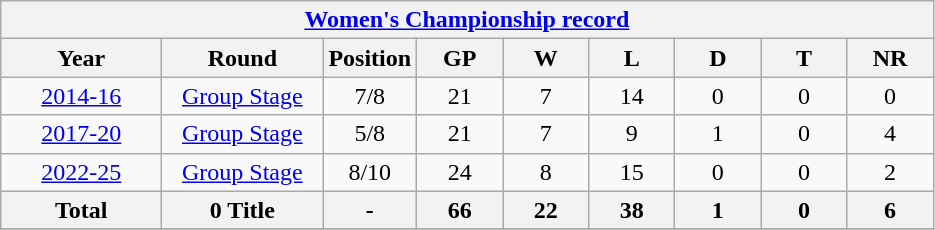<table class="wikitable" style="text-align: center;">
<tr>
<th colspan=10><a href='#'>Women's Championship record</a></th>
</tr>
<tr>
<th width=100>Year</th>
<th width=100>Round</th>
<th width=50>Position</th>
<th width=50>GP</th>
<th width=50>W</th>
<th width=50>L</th>
<th width=50>D</th>
<th width=50>T</th>
<th width=50>NR</th>
</tr>
<tr>
<td><a href='#'>2014-16</a></td>
<td><a href='#'>Group Stage</a></td>
<td>7/8</td>
<td>21</td>
<td>7</td>
<td>14</td>
<td>0</td>
<td>0</td>
<td>0</td>
</tr>
<tr>
<td><a href='#'>2017-20</a></td>
<td><a href='#'>Group Stage</a></td>
<td>5/8</td>
<td>21</td>
<td>7</td>
<td>9</td>
<td>1</td>
<td>0</td>
<td>4</td>
</tr>
<tr>
<td><a href='#'>2022-25</a></td>
<td><a href='#'>Group Stage</a></td>
<td>8/10</td>
<td>24</td>
<td>8</td>
<td>15</td>
<td>0</td>
<td>0</td>
<td>2</td>
</tr>
<tr>
<th><strong>Total</strong></th>
<th>0 Title</th>
<th>-</th>
<th>66</th>
<th>22</th>
<th>38</th>
<th>1</th>
<th>0</th>
<th>6</th>
</tr>
<tr>
</tr>
</table>
